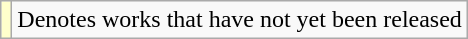<table class="wikitable">
<tr>
<td style="background:#FFFFCC;"></td>
<td>Denotes works that have not yet been released</td>
</tr>
</table>
